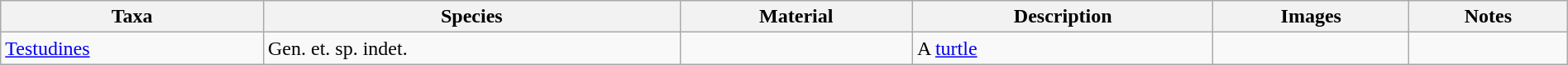<table class="wikitable"  style="margin:auto; width:100%;">
<tr>
<th>Taxa</th>
<th>Species</th>
<th>Material</th>
<th>Description</th>
<th>Images</th>
<th class=unsortable>Notes</th>
</tr>
<tr>
<td><a href='#'>Testudines</a></td>
<td>Gen. et. sp. indet.</td>
<td></td>
<td>A <a href='#'>turtle</a></td>
<td></td>
<td></td>
</tr>
</table>
